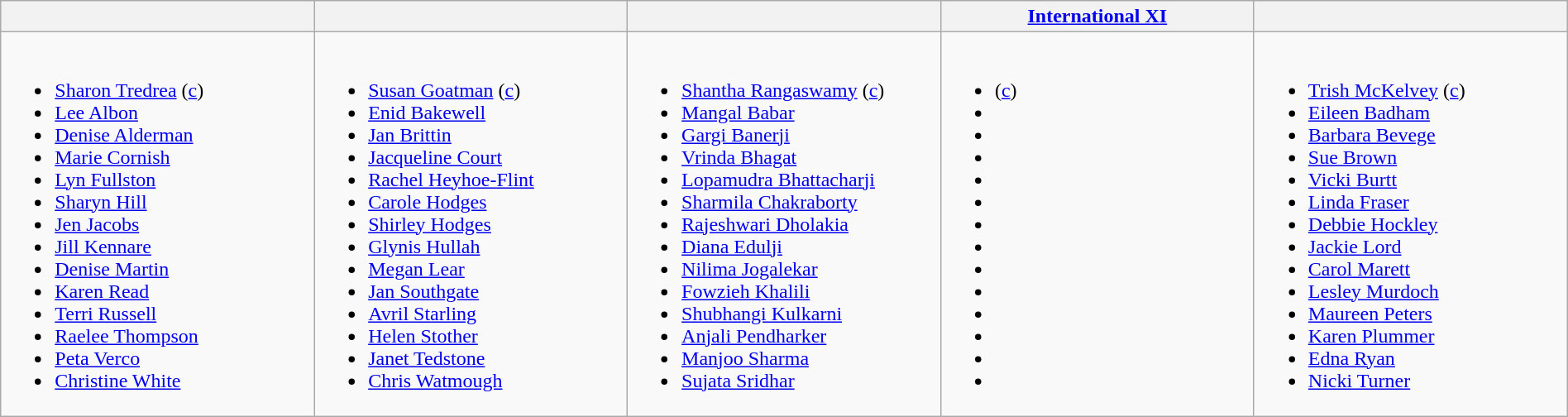<table class="wikitable" width="100%">
<tr>
<th scope="col" width="20%"></th>
<th scope="col" width="20%"></th>
<th scope="col" width="20%"></th>
<th scope="col" width="20%"> <a href='#'>International XI</a></th>
<th scope="col" width="20%"></th>
</tr>
<tr>
<td valign=top><br><ul><li><a href='#'>Sharon Tredrea</a> (<a href='#'>c</a>)</li><li><a href='#'>Lee Albon</a></li><li><a href='#'>Denise Alderman</a></li><li><a href='#'>Marie Cornish</a></li><li><a href='#'>Lyn Fullston</a></li><li><a href='#'>Sharyn Hill</a></li><li><a href='#'>Jen Jacobs</a></li><li><a href='#'>Jill Kennare</a></li><li><a href='#'>Denise Martin</a></li><li><a href='#'>Karen Read</a></li><li><a href='#'>Terri Russell</a></li><li><a href='#'>Raelee Thompson</a></li><li><a href='#'>Peta Verco</a></li><li><a href='#'>Christine White</a></li></ul></td>
<td valign=top><br><ul><li><a href='#'>Susan Goatman</a> (<a href='#'>c</a>)</li><li><a href='#'>Enid Bakewell</a></li><li><a href='#'>Jan Brittin</a></li><li><a href='#'>Jacqueline Court</a></li><li><a href='#'>Rachel Heyhoe-Flint</a></li><li><a href='#'>Carole Hodges</a></li><li><a href='#'>Shirley Hodges</a></li><li><a href='#'>Glynis Hullah</a></li><li><a href='#'>Megan Lear</a></li><li><a href='#'>Jan Southgate</a></li><li><a href='#'>Avril Starling</a></li><li><a href='#'>Helen Stother</a></li><li><a href='#'>Janet Tedstone</a></li><li><a href='#'>Chris Watmough</a></li></ul></td>
<td valign=top><br><ul><li><a href='#'>Shantha Rangaswamy</a> (<a href='#'>c</a>)</li><li><a href='#'>Mangal Babar</a></li><li><a href='#'>Gargi Banerji</a></li><li><a href='#'>Vrinda Bhagat</a></li><li><a href='#'>Lopamudra Bhattacharji</a></li><li><a href='#'>Sharmila Chakraborty</a></li><li><a href='#'>Rajeshwari Dholakia</a></li><li><a href='#'>Diana Edulji</a></li><li><a href='#'>Nilima Jogalekar</a></li><li><a href='#'>Fowzieh Khalili</a></li><li><a href='#'>Shubhangi Kulkarni</a></li><li><a href='#'>Anjali Pendharker</a></li><li><a href='#'>Manjoo Sharma</a></li><li><a href='#'>Sujata Sridhar</a></li></ul></td>
<td valign=top><br><ul><li> (<a href='#'>c</a>)</li><li></li><li></li><li></li><li></li><li></li><li></li><li></li><li></li><li></li><li></li><li></li><li></li><li></li></ul></td>
<td valign=top><br><ul><li><a href='#'>Trish McKelvey</a> (<a href='#'>c</a>)</li><li><a href='#'>Eileen Badham</a></li><li><a href='#'>Barbara Bevege</a></li><li><a href='#'>Sue Brown</a></li><li><a href='#'>Vicki Burtt</a></li><li><a href='#'>Linda Fraser</a></li><li><a href='#'>Debbie Hockley</a></li><li><a href='#'>Jackie Lord</a></li><li><a href='#'>Carol Marett</a></li><li><a href='#'>Lesley Murdoch</a></li><li><a href='#'>Maureen Peters</a></li><li><a href='#'>Karen Plummer</a></li><li><a href='#'>Edna Ryan</a></li><li><a href='#'>Nicki Turner</a></li></ul></td>
</tr>
</table>
